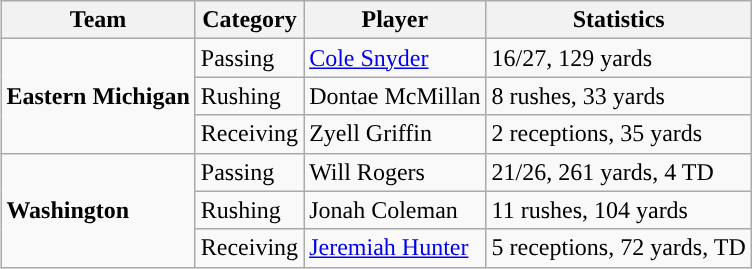<table class="wikitable" style="float: right;">
<tr>
<th>Team</th>
<th>Category</th>
<th>Player</th>
<th>Statistics</th>
</tr>
<tr>
<td rowspan=3><strong>Eastern  Michigan</strong></td>
<td>Passing</td>
<td><a href='#'>Cole Snyder</a></td>
<td>16/27, 129 yards</td>
</tr>
<tr>
<td>Rushing</td>
<td>Dontae McMillan</td>
<td>8 rushes, 33 yards</td>
</tr>
<tr>
<td>Receiving</td>
<td>Zyell Griffin</td>
<td>2 receptions, 35 yards</td>
</tr>
<tr>
<td rowspan=3><strong>Washington</strong></td>
<td>Passing</td>
<td>Will Rogers</td>
<td>21/26, 261 yards, 4 TD</td>
</tr>
<tr>
<td>Rushing</td>
<td>Jonah Coleman</td>
<td>11 rushes, 104 yards</td>
</tr>
<tr>
<td>Receiving</td>
<td><a href='#'>Jeremiah Hunter</a></td>
<td>5 receptions, 72 yards, TD</td>
</tr>
</table>
